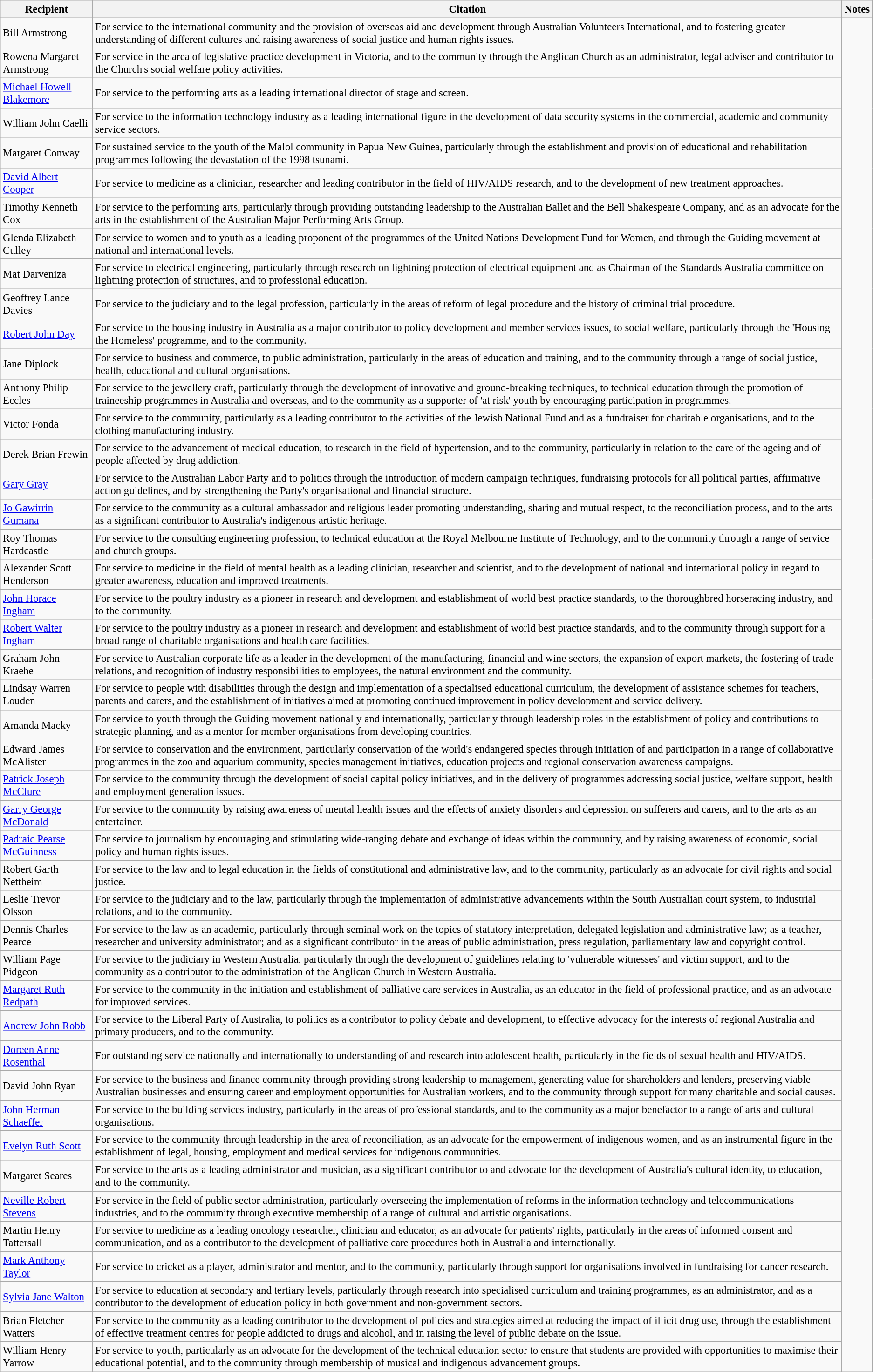<table class="wikitable" style="font-size:95%;">
<tr>
<th>Recipient</th>
<th>Citation</th>
<th>Notes</th>
</tr>
<tr>
<td>Bill Armstrong</td>
<td>For service to the international community and the provision of overseas aid and development through Australian Volunteers International, and to fostering greater understanding of different cultures and raising awareness of social justice and human rights issues.</td>
<td rowspan=45></td>
</tr>
<tr>
<td>Rowena Margaret Armstrong</td>
<td>For service in the area of legislative practice development in Victoria, and to the community through the Anglican Church as an administrator, legal adviser and contributor to the Church's social welfare policy activities.</td>
</tr>
<tr>
<td><a href='#'>Michael Howell Blakemore</a></td>
<td>For service to the performing arts as a leading international director of stage and screen.</td>
</tr>
<tr>
<td> William John Caelli</td>
<td>For service to the information technology industry as a leading international figure in the development of data security systems in the commercial, academic and community service sectors.</td>
</tr>
<tr>
<td> Margaret Conway</td>
<td>For sustained service to the youth of the Malol community in Papua New Guinea, particularly through the establishment and provision of educational and rehabilitation programmes following the devastation of the 1998 tsunami.</td>
</tr>
<tr>
<td> <a href='#'>David Albert Cooper</a></td>
<td>For service to medicine as a clinician, researcher and leading contributor in the field of HIV/AIDS research, and to the development of new treatment approaches.</td>
</tr>
<tr>
<td>Timothy Kenneth Cox</td>
<td>For service to the performing arts, particularly through providing outstanding leadership to the Australian Ballet and the Bell Shakespeare Company, and as an advocate for the arts in the establishment of the Australian Major Performing Arts Group.</td>
</tr>
<tr>
<td>Glenda Elizabeth Culley</td>
<td>For service to women and to youth as a leading proponent of the programmes of the United Nations Development Fund for Women, and through the Guiding movement at national and international levels.</td>
</tr>
<tr>
<td> Mat Darveniza</td>
<td>For service to electrical engineering, particularly through research on lightning protection of electrical equipment and as Chairman of the Standards Australia committee on lightning protection of structures, and to professional education.</td>
</tr>
<tr>
<td> Geoffrey Lance Davies</td>
<td>For service to the judiciary and to the legal profession, particularly in the areas of reform of legal procedure and the history of criminal trial procedure.</td>
</tr>
<tr>
<td><a href='#'>Robert John Day</a></td>
<td>For service to the housing industry in Australia as a major contributor to policy development and member services issues, to social welfare, particularly through the 'Housing the Homeless' programme, and to the community.</td>
</tr>
<tr>
<td>Jane Diplock</td>
<td>For service to business and commerce, to public administration, particularly in the areas of education and training, and to the community through a range of social justice, health, educational and cultural organisations.</td>
</tr>
<tr>
<td>Anthony Philip Eccles</td>
<td>For service to the jewellery craft, particularly through the development of innovative and ground-breaking techniques, to technical education through the promotion of traineeship programmes in Australia and overseas, and to the community as a supporter of 'at risk' youth by encouraging participation in programmes.</td>
</tr>
<tr>
<td>Victor Fonda</td>
<td>For service to the community, particularly as a leading contributor to the activities of the Jewish National Fund and as a fundraiser for charitable organisations, and to the clothing manufacturing industry.</td>
</tr>
<tr>
<td> Derek Brian Frewin</td>
<td>For service to the advancement of medical education, to research in the field of hypertension, and to the community, particularly in relation to the care of the ageing and of people affected by drug addiction.</td>
</tr>
<tr>
<td><a href='#'>Gary Gray</a></td>
<td>For service to the Australian Labor Party and to politics through the introduction of modern campaign techniques, fundraising protocols for all political parties, affirmative action guidelines, and by strengthening the Party's organisational and financial structure.</td>
</tr>
<tr>
<td><a href='#'>Jo Gawirrin Gumana</a></td>
<td>For service to the community as a cultural ambassador and religious leader promoting understanding, sharing and mutual respect, to the reconciliation process, and to the arts as a significant contributor to Australia's indigenous artistic heritage.</td>
</tr>
<tr>
<td>Roy Thomas Hardcastle</td>
<td>For service to the consulting engineering profession, to technical education at the Royal Melbourne Institute of Technology, and to the community through a range of service and church groups.</td>
</tr>
<tr>
<td> Alexander Scott Henderson</td>
<td>For service to medicine in the field of mental health as a leading clinician, researcher and scientist, and to the development of national and international policy in regard to greater awareness, education and improved treatments.</td>
</tr>
<tr>
<td><a href='#'>John Horace Ingham</a></td>
<td>For service to the poultry industry as a pioneer in research and development and establishment of world best practice standards, to the thoroughbred horseracing industry, and to the community.</td>
</tr>
<tr>
<td><a href='#'>Robert Walter Ingham</a></td>
<td>For service to the poultry industry as a pioneer in research and development and establishment of world best practice standards, and to the community through support for a broad range of charitable organisations and health care facilities.</td>
</tr>
<tr>
<td>Graham John Kraehe</td>
<td>For service to Australian corporate life as a leader in the development of the manufacturing, financial and wine sectors, the expansion of export markets, the fostering of trade relations, and recognition of industry responsibilities to employees, the natural environment and the community.</td>
</tr>
<tr>
<td> Lindsay Warren Louden</td>
<td>For service to people with disabilities through the design and implementation of a specialised educational curriculum, the development of assistance schemes for teachers, parents and carers, and the establishment of initiatives aimed at promoting continued improvement in policy development and service delivery.</td>
</tr>
<tr>
<td>Amanda Macky</td>
<td>For service to youth through the Guiding movement nationally and internationally, particularly through leadership roles in the establishment of policy and contributions to strategic planning, and as a mentor for member organisations from developing countries.</td>
</tr>
<tr>
<td>Edward James McAlister</td>
<td>For service to conservation and the environment, particularly conservation of the world's endangered species through initiation of and participation in a range of collaborative programmes in the zoo and aquarium community, species management initiatives, education projects and regional conservation awareness campaigns.</td>
</tr>
<tr>
<td><a href='#'>Patrick Joseph McClure</a></td>
<td>For service to the community through the development of social capital policy initiatives, and in the delivery of programmes addressing social justice, welfare support, health and employment generation issues.</td>
</tr>
<tr>
<td><a href='#'>Garry George McDonald</a></td>
<td>For service to the community by raising awareness of mental health issues and the effects of anxiety disorders and depression on sufferers and carers, and to the arts as an entertainer.</td>
</tr>
<tr>
<td><a href='#'>Padraic Pearse McGuinness</a></td>
<td>For service to journalism by encouraging and stimulating wide-ranging debate and exchange of ideas within the community, and by raising awareness of economic, social policy and human rights issues.</td>
</tr>
<tr>
<td> Robert Garth Nettheim</td>
<td>For service to the law and to legal education in the fields of constitutional and administrative law, and to the community, particularly as an advocate for civil rights and social justice.</td>
</tr>
<tr>
<td> Leslie Trevor Olsson</td>
<td>For service to the judiciary and to the law, particularly through the implementation of administrative advancements within the South Australian court system, to industrial relations, and to the community.</td>
</tr>
<tr>
<td> Dennis Charles Pearce</td>
<td>For service to the law as an academic, particularly through seminal work on the topics of statutory interpretation, delegated legislation and administrative law; as a teacher, researcher and university administrator; and as a significant contributor in the areas of public administration, press regulation, parliamentary law and copyright control.</td>
</tr>
<tr>
<td> William Page Pidgeon</td>
<td>For service to the judiciary in Western Australia, particularly through the development of guidelines relating to 'vulnerable witnesses' and victim support, and to the community as a contributor to the administration of the Anglican Church in Western Australia.</td>
</tr>
<tr>
<td> <a href='#'>Margaret Ruth Redpath</a></td>
<td>For service to the community in the initiation and establishment of palliative care services in Australia, as an educator in the field of professional practice, and as an advocate for improved services.</td>
</tr>
<tr>
<td><a href='#'>Andrew John Robb</a></td>
<td>For service to the Liberal Party of Australia, to politics as a contributor to policy debate and development, to effective advocacy for the interests of regional Australia and primary producers, and to the community.</td>
</tr>
<tr>
<td> <a href='#'>Doreen Anne Rosenthal</a></td>
<td>For outstanding service nationally and internationally to understanding of and research into adolescent health, particularly in the fields of sexual health and HIV/AIDS.</td>
</tr>
<tr>
<td>David John Ryan</td>
<td>For service to the business and finance community through providing strong leadership to management, generating value for shareholders and lenders, preserving viable Australian businesses and ensuring career and employment opportunities for Australian workers, and to the community through support for many charitable and social causes.</td>
</tr>
<tr>
<td><a href='#'>John Herman Schaeffer</a></td>
<td>For service to the building services industry, particularly in the areas of professional standards, and to the community as a major benefactor to a range of arts and cultural organisations.</td>
</tr>
<tr>
<td> <a href='#'>Evelyn Ruth Scott</a></td>
<td>For service to the community through leadership in the area of reconciliation, as an advocate for the empowerment of indigenous women, and as an instrumental figure in the establishment of legal, housing, employment and medical services for indigenous communities.</td>
</tr>
<tr>
<td> Margaret Seares</td>
<td>For service to the arts as a leading administrator and musician, as a significant contributor to and advocate for the development of Australia's cultural identity, to education, and to the community.</td>
</tr>
<tr>
<td><a href='#'>Neville Robert Stevens</a></td>
<td>For service in the field of public sector administration, particularly overseeing the implementation of reforms in the information technology and telecommunications industries, and to the community through executive membership of a range of cultural and artistic organisations.</td>
</tr>
<tr>
<td> Martin Henry Tattersall</td>
<td>For service to medicine as a leading oncology researcher, clinician and educator, as an advocate for patients' rights, particularly in the areas of informed consent and communication, and as a contributor to the development of palliative care procedures both in Australia and internationally.</td>
</tr>
<tr>
<td><a href='#'>Mark Anthony Taylor</a></td>
<td>For service to cricket as a player, administrator and mentor, and to the community, particularly through support for organisations involved in fundraising for cancer research.</td>
</tr>
<tr>
<td><a href='#'>Sylvia Jane Walton</a></td>
<td>For service to education at secondary and tertiary levels, particularly through research into specialised curriculum and training programmes, as an administrator, and as a contributor to the development of education policy in both government and non-government sectors.</td>
</tr>
<tr>
<td> Brian Fletcher Watters</td>
<td>For service to the community as a leading contributor to the development of policies and strategies aimed at reducing the impact of illicit drug use, through the establishment of effective treatment centres for people addicted to drugs and alcohol, and in raising the level of public debate on the issue.</td>
</tr>
<tr>
<td>William Henry Yarrow</td>
<td>For service to youth, particularly as an advocate for the development of the technical education sector to ensure that students are provided with opportunities to maximise their educational potential, and to the community through membership of musical and indigenous advancement groups.</td>
</tr>
</table>
